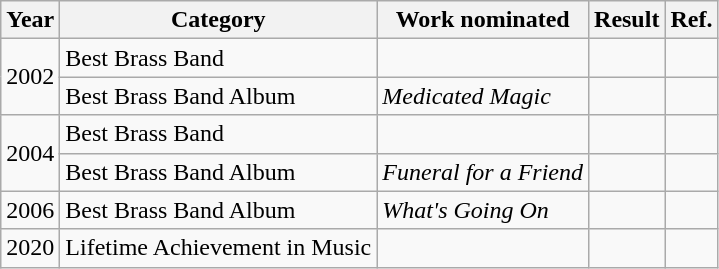<table class="wikitable">
<tr>
<th>Year</th>
<th>Category</th>
<th>Work nominated</th>
<th>Result</th>
<th>Ref.</th>
</tr>
<tr>
<td rowspan="2">2002</td>
<td>Best Brass Band</td>
<td></td>
<td></td>
<td></td>
</tr>
<tr>
<td>Best Brass Band Album</td>
<td><em>Medicated Magic</em></td>
<td></td>
<td></td>
</tr>
<tr>
<td rowspan="2">2004</td>
<td>Best Brass Band</td>
<td></td>
<td></td>
<td></td>
</tr>
<tr>
<td>Best Brass Band Album</td>
<td><em>Funeral for a Friend</em></td>
<td></td>
<td></td>
</tr>
<tr>
<td>2006</td>
<td>Best Brass Band Album</td>
<td><em>What's Going On</em></td>
<td></td>
<td></td>
</tr>
<tr>
<td>2020</td>
<td>Lifetime Achievement in Music</td>
<td></td>
<td></td>
<td></td>
</tr>
</table>
